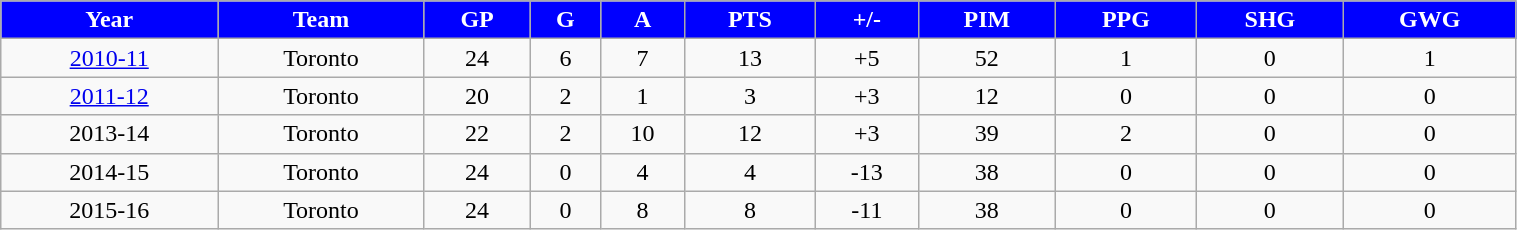<table class="wikitable" width="80%">
<tr align="center"  style=" background:blue;color:#FFFFFF;">
<td><strong>Year</strong></td>
<td><strong>Team</strong></td>
<td><strong>GP</strong></td>
<td><strong>G</strong></td>
<td><strong>A</strong></td>
<td><strong>PTS</strong></td>
<td><strong>+/-</strong></td>
<td><strong>PIM</strong></td>
<td><strong>PPG</strong></td>
<td><strong>SHG</strong></td>
<td><strong>GWG</strong></td>
</tr>
<tr align="center" bgcolor="">
<td><a href='#'>2010-11</a></td>
<td>Toronto</td>
<td>24</td>
<td>6</td>
<td>7</td>
<td>13</td>
<td>+5</td>
<td>52</td>
<td>1</td>
<td>0</td>
<td>1</td>
</tr>
<tr align="center" bgcolor="">
<td><a href='#'>2011-12</a></td>
<td>Toronto</td>
<td>20</td>
<td>2</td>
<td>1</td>
<td>3</td>
<td>+3</td>
<td>12</td>
<td>0</td>
<td>0</td>
<td>0</td>
</tr>
<tr align="center" bgcolor="">
<td>2013-14</td>
<td>Toronto</td>
<td>22</td>
<td>2</td>
<td>10</td>
<td>12</td>
<td>+3</td>
<td>39</td>
<td>2</td>
<td>0</td>
<td>0</td>
</tr>
<tr align="center" bgcolor="">
<td>2014-15</td>
<td>Toronto</td>
<td>24</td>
<td>0</td>
<td>4</td>
<td>4</td>
<td>-13</td>
<td>38</td>
<td>0</td>
<td>0</td>
<td>0</td>
</tr>
<tr align="center" bgcolor="">
<td>2015-16</td>
<td>Toronto</td>
<td>24</td>
<td>0</td>
<td>8</td>
<td>8</td>
<td>-11</td>
<td>38</td>
<td>0</td>
<td>0</td>
<td>0</td>
</tr>
</table>
